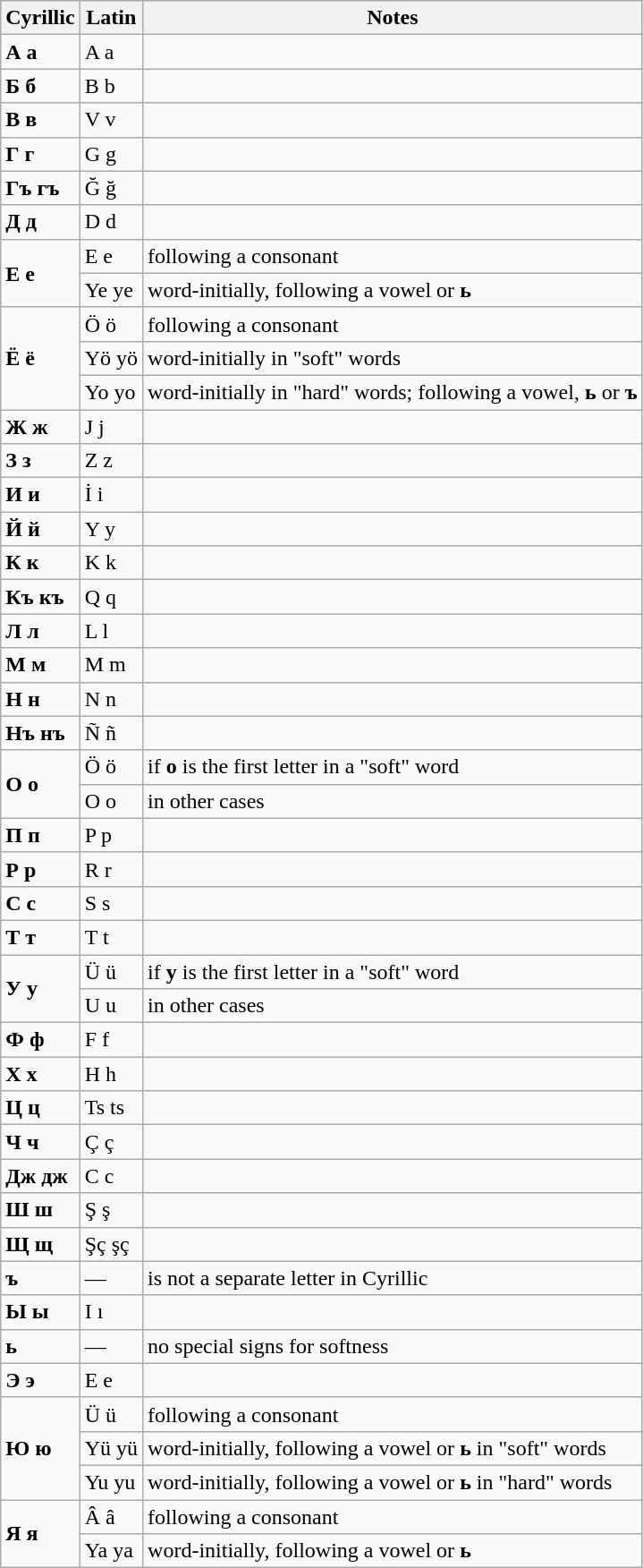<table class="wikitable">
<tr>
<th><strong>Cyrillic</strong></th>
<th><strong>Latin</strong></th>
<th><strong>Notes</strong></th>
</tr>
<tr>
<td><strong>А а</strong></td>
<td>A a</td>
<td></td>
</tr>
<tr>
<td><strong>Б б</strong></td>
<td>B b</td>
<td></td>
</tr>
<tr>
<td><strong>В в</strong></td>
<td>V v</td>
<td></td>
</tr>
<tr>
<td><strong>Г г</strong></td>
<td>G g</td>
<td></td>
</tr>
<tr>
<td><strong>Гъ гъ</strong></td>
<td>Ğ ğ</td>
<td></td>
</tr>
<tr>
<td><strong>Д д</strong></td>
<td>D d</td>
<td></td>
</tr>
<tr>
<td rowspan="2"><strong>Е е</strong></td>
<td>E e</td>
<td>following a consonant</td>
</tr>
<tr>
<td>Ye ye</td>
<td>word-initially, following a vowel or <strong>ь</strong></td>
</tr>
<tr>
<td rowspan="3"><strong>Ё ё</strong></td>
<td>Ö ö</td>
<td>following a consonant</td>
</tr>
<tr>
<td>Yö yö</td>
<td>word-initially in "soft" words</td>
</tr>
<tr>
<td>Yo yo</td>
<td>word-initially in "hard" words; following a vowel, <strong>ь</strong> or <strong>ъ</strong></td>
</tr>
<tr>
<td><strong>Ж ж</strong></td>
<td>J j</td>
<td></td>
</tr>
<tr>
<td><strong>З з</strong></td>
<td>Z z</td>
<td></td>
</tr>
<tr>
<td><strong>И и</strong></td>
<td>İ i</td>
<td></td>
</tr>
<tr>
<td><strong>Й й</strong></td>
<td>Y y</td>
<td></td>
</tr>
<tr>
<td><strong>К к</strong></td>
<td>K k</td>
<td></td>
</tr>
<tr>
<td><strong>Къ къ</strong></td>
<td>Q q</td>
<td></td>
</tr>
<tr>
<td><strong>Л л</strong></td>
<td>L l</td>
<td></td>
</tr>
<tr>
<td><strong>М м</strong></td>
<td>M m</td>
<td></td>
</tr>
<tr>
<td><strong>Н н</strong></td>
<td>N n</td>
<td></td>
</tr>
<tr>
<td><strong>Нъ нъ</strong></td>
<td>Ñ ñ</td>
<td></td>
</tr>
<tr>
<td rowspan="2"><strong>О о</strong></td>
<td>Ö ö</td>
<td>if <strong>о</strong> is the first letter in a "soft" word</td>
</tr>
<tr>
<td>O o</td>
<td>in other cases</td>
</tr>
<tr>
<td><strong>П п</strong></td>
<td>P p</td>
<td></td>
</tr>
<tr>
<td><strong>Р р</strong></td>
<td>R r</td>
<td></td>
</tr>
<tr>
<td><strong>С с</strong></td>
<td>S s</td>
<td></td>
</tr>
<tr>
<td><strong>Т т</strong></td>
<td>T t</td>
<td></td>
</tr>
<tr>
<td rowspan="2"><strong>У у</strong></td>
<td>Ü ü</td>
<td>if <strong>у</strong> is the first letter in a "soft" word</td>
</tr>
<tr>
<td>U u</td>
<td>in other cases</td>
</tr>
<tr>
<td><strong>Ф ф</strong></td>
<td>F f</td>
<td></td>
</tr>
<tr>
<td><strong>Х х</strong></td>
<td>H h</td>
<td></td>
</tr>
<tr>
<td><strong>Ц ц</strong></td>
<td>Ts ts</td>
<td></td>
</tr>
<tr>
<td><strong>Ч ч</strong></td>
<td>Ç ç</td>
<td></td>
</tr>
<tr>
<td><strong>Дж дж</strong></td>
<td>C c</td>
<td></td>
</tr>
<tr>
<td><strong>Ш ш</strong></td>
<td>Ş ş</td>
<td></td>
</tr>
<tr>
<td><strong>Щ щ</strong></td>
<td>Şç şç</td>
<td></td>
</tr>
<tr>
<td><strong>ъ</strong></td>
<td>—</td>
<td>is not a separate letter in Cyrillic</td>
</tr>
<tr>
<td><strong>Ы ы</strong></td>
<td>I ı</td>
<td></td>
</tr>
<tr>
<td><strong>ь</strong></td>
<td>—</td>
<td>no special signs for softness</td>
</tr>
<tr>
<td><strong>Э э</strong></td>
<td>E e</td>
<td></td>
</tr>
<tr>
<td rowspan="3"><strong>Ю ю</strong></td>
<td>Ü ü</td>
<td>following a consonant</td>
</tr>
<tr>
<td>Yü yü</td>
<td>word-initially, following a vowel or <strong>ь</strong> in "soft" words</td>
</tr>
<tr>
<td>Yu yu</td>
<td>word-initially, following a vowel or <strong>ь</strong> in "hard" words</td>
</tr>
<tr>
<td rowspan="2"><strong>Я я</strong></td>
<td>Â â</td>
<td>following a consonant</td>
</tr>
<tr>
<td>Ya ya</td>
<td>word-initially, following a vowel or <strong>ь</strong></td>
</tr>
</table>
